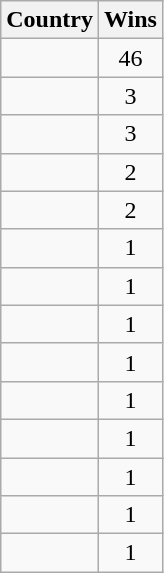<table class="wikitable sortable" style="text-align:center">
<tr>
<th>Country</th>
<th>Wins</th>
</tr>
<tr>
<td align=left></td>
<td>46</td>
</tr>
<tr>
<td align=left></td>
<td>3</td>
</tr>
<tr>
<td align=left></td>
<td>3</td>
</tr>
<tr>
<td align=left></td>
<td>2</td>
</tr>
<tr>
<td align=left></td>
<td>2</td>
</tr>
<tr>
<td align=left></td>
<td>1</td>
</tr>
<tr>
<td align=left></td>
<td>1</td>
</tr>
<tr>
<td align=left></td>
<td>1</td>
</tr>
<tr>
<td align=left></td>
<td>1</td>
</tr>
<tr>
<td align=left></td>
<td>1</td>
</tr>
<tr>
<td align=left></td>
<td>1</td>
</tr>
<tr>
<td align=left></td>
<td>1</td>
</tr>
<tr>
<td align=left></td>
<td>1</td>
</tr>
<tr>
<td align=left></td>
<td>1</td>
</tr>
</table>
